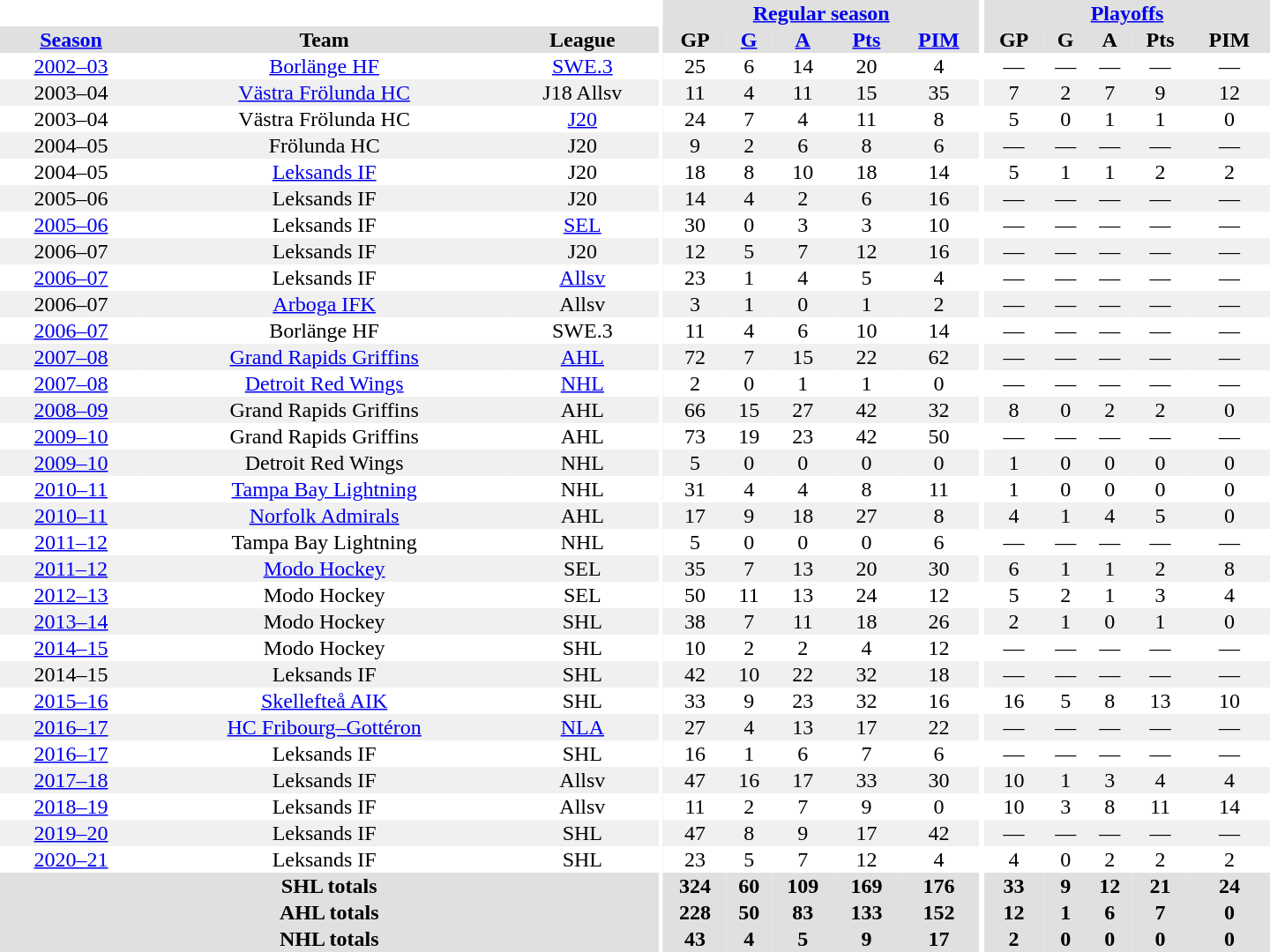<table border="0" cellpadding="1" cellspacing="0" style="text-align:center; width:60em">
<tr bgcolor="#e0e0e0">
<th colspan="3" bgcolor="#ffffff"></th>
<th rowspan="99" bgcolor="#ffffff"></th>
<th colspan="5"><a href='#'>Regular season</a></th>
<th rowspan="99" bgcolor="#ffffff"></th>
<th colspan="5"><a href='#'>Playoffs</a></th>
</tr>
<tr bgcolor="#e0e0e0">
<th><a href='#'>Season</a></th>
<th>Team</th>
<th>League</th>
<th>GP</th>
<th><a href='#'>G</a></th>
<th><a href='#'>A</a></th>
<th><a href='#'>Pts</a></th>
<th><a href='#'>PIM</a></th>
<th>GP</th>
<th>G</th>
<th>A</th>
<th>Pts</th>
<th>PIM</th>
</tr>
<tr>
<td><a href='#'>2002–03</a></td>
<td><a href='#'>Borlänge HF</a></td>
<td><a href='#'>SWE.3</a></td>
<td>25</td>
<td>6</td>
<td>14</td>
<td>20</td>
<td>4</td>
<td>—</td>
<td>—</td>
<td>—</td>
<td>—</td>
<td>—</td>
</tr>
<tr bgcolor="#f0f0f0">
<td>2003–04</td>
<td><a href='#'>Västra Frölunda HC</a></td>
<td>J18 Allsv</td>
<td>11</td>
<td>4</td>
<td>11</td>
<td>15</td>
<td>35</td>
<td>7</td>
<td>2</td>
<td>7</td>
<td>9</td>
<td>12</td>
</tr>
<tr>
<td>2003–04</td>
<td>Västra Frölunda HC</td>
<td><a href='#'>J20</a></td>
<td>24</td>
<td>7</td>
<td>4</td>
<td>11</td>
<td>8</td>
<td>5</td>
<td>0</td>
<td>1</td>
<td>1</td>
<td>0</td>
</tr>
<tr bgcolor="#f0f0f0">
<td>2004–05</td>
<td>Frölunda HC</td>
<td>J20</td>
<td>9</td>
<td>2</td>
<td>6</td>
<td>8</td>
<td>6</td>
<td>—</td>
<td>—</td>
<td>—</td>
<td>—</td>
<td>—</td>
</tr>
<tr>
<td>2004–05</td>
<td><a href='#'>Leksands IF</a></td>
<td>J20</td>
<td>18</td>
<td>8</td>
<td>10</td>
<td>18</td>
<td>14</td>
<td>5</td>
<td>1</td>
<td>1</td>
<td>2</td>
<td>2</td>
</tr>
<tr bgcolor="#f0f0f0">
<td>2005–06</td>
<td>Leksands IF</td>
<td>J20</td>
<td>14</td>
<td>4</td>
<td>2</td>
<td>6</td>
<td>16</td>
<td>—</td>
<td>—</td>
<td>—</td>
<td>—</td>
<td>—</td>
</tr>
<tr>
<td><a href='#'>2005–06</a></td>
<td>Leksands IF</td>
<td><a href='#'>SEL</a></td>
<td>30</td>
<td>0</td>
<td>3</td>
<td>3</td>
<td>10</td>
<td>—</td>
<td>—</td>
<td>—</td>
<td>—</td>
<td>—</td>
</tr>
<tr bgcolor="#f0f0f0">
<td>2006–07</td>
<td>Leksands IF</td>
<td>J20</td>
<td>12</td>
<td>5</td>
<td>7</td>
<td>12</td>
<td>16</td>
<td>—</td>
<td>—</td>
<td>—</td>
<td>—</td>
<td>—</td>
</tr>
<tr>
<td><a href='#'>2006–07</a></td>
<td>Leksands IF</td>
<td><a href='#'>Allsv</a></td>
<td>23</td>
<td>1</td>
<td>4</td>
<td>5</td>
<td>4</td>
<td>—</td>
<td>—</td>
<td>—</td>
<td>—</td>
<td>—</td>
</tr>
<tr bgcolor="#f0f0f0">
<td>2006–07</td>
<td><a href='#'>Arboga IFK</a></td>
<td>Allsv</td>
<td>3</td>
<td>1</td>
<td>0</td>
<td>1</td>
<td>2</td>
<td>—</td>
<td>—</td>
<td>—</td>
<td>—</td>
<td>—</td>
</tr>
<tr>
<td><a href='#'>2006–07</a></td>
<td>Borlänge HF</td>
<td>SWE.3</td>
<td>11</td>
<td>4</td>
<td>6</td>
<td>10</td>
<td>14</td>
<td>—</td>
<td>—</td>
<td>—</td>
<td>—</td>
<td>—</td>
</tr>
<tr bgcolor="#f0f0f0">
<td><a href='#'>2007–08</a></td>
<td><a href='#'>Grand Rapids Griffins</a></td>
<td><a href='#'>AHL</a></td>
<td>72</td>
<td>7</td>
<td>15</td>
<td>22</td>
<td>62</td>
<td>—</td>
<td>—</td>
<td>—</td>
<td>—</td>
<td>—</td>
</tr>
<tr>
<td><a href='#'>2007–08</a></td>
<td><a href='#'>Detroit Red Wings</a></td>
<td><a href='#'>NHL</a></td>
<td>2</td>
<td>0</td>
<td>1</td>
<td>1</td>
<td>0</td>
<td>—</td>
<td>—</td>
<td>—</td>
<td>—</td>
<td>—</td>
</tr>
<tr bgcolor="#f0f0f0">
<td><a href='#'>2008–09</a></td>
<td>Grand Rapids Griffins</td>
<td>AHL</td>
<td>66</td>
<td>15</td>
<td>27</td>
<td>42</td>
<td>32</td>
<td>8</td>
<td>0</td>
<td>2</td>
<td>2</td>
<td>0</td>
</tr>
<tr>
<td><a href='#'>2009–10</a></td>
<td>Grand Rapids Griffins</td>
<td>AHL</td>
<td>73</td>
<td>19</td>
<td>23</td>
<td>42</td>
<td>50</td>
<td>—</td>
<td>—</td>
<td>—</td>
<td>—</td>
<td>—</td>
</tr>
<tr bgcolor="#f0f0f0">
<td><a href='#'>2009–10</a></td>
<td>Detroit Red Wings</td>
<td>NHL</td>
<td>5</td>
<td>0</td>
<td>0</td>
<td>0</td>
<td>0</td>
<td>1</td>
<td>0</td>
<td>0</td>
<td>0</td>
<td>0</td>
</tr>
<tr>
<td><a href='#'>2010–11</a></td>
<td><a href='#'>Tampa Bay Lightning</a></td>
<td>NHL</td>
<td>31</td>
<td>4</td>
<td>4</td>
<td>8</td>
<td>11</td>
<td>1</td>
<td>0</td>
<td>0</td>
<td>0</td>
<td>0</td>
</tr>
<tr bgcolor="#f0f0f0">
<td><a href='#'>2010–11</a></td>
<td><a href='#'>Norfolk Admirals</a></td>
<td>AHL</td>
<td>17</td>
<td>9</td>
<td>18</td>
<td>27</td>
<td>8</td>
<td>4</td>
<td>1</td>
<td>4</td>
<td>5</td>
<td>0</td>
</tr>
<tr>
<td><a href='#'>2011–12</a></td>
<td>Tampa Bay Lightning</td>
<td>NHL</td>
<td>5</td>
<td>0</td>
<td>0</td>
<td>0</td>
<td>6</td>
<td>—</td>
<td>—</td>
<td>—</td>
<td>—</td>
<td>—</td>
</tr>
<tr bgcolor="#f0f0f0">
<td><a href='#'>2011–12</a></td>
<td><a href='#'>Modo Hockey</a></td>
<td>SEL</td>
<td>35</td>
<td>7</td>
<td>13</td>
<td>20</td>
<td>30</td>
<td>6</td>
<td>1</td>
<td>1</td>
<td>2</td>
<td>8</td>
</tr>
<tr>
<td><a href='#'>2012–13</a></td>
<td>Modo Hockey</td>
<td>SEL</td>
<td>50</td>
<td>11</td>
<td>13</td>
<td>24</td>
<td>12</td>
<td>5</td>
<td>2</td>
<td>1</td>
<td>3</td>
<td>4</td>
</tr>
<tr bgcolor="#f0f0f0">
<td><a href='#'>2013–14</a></td>
<td>Modo Hockey</td>
<td>SHL</td>
<td>38</td>
<td>7</td>
<td>11</td>
<td>18</td>
<td>26</td>
<td>2</td>
<td>1</td>
<td>0</td>
<td>1</td>
<td>0</td>
</tr>
<tr>
<td><a href='#'>2014–15</a></td>
<td>Modo Hockey</td>
<td>SHL</td>
<td>10</td>
<td>2</td>
<td>2</td>
<td>4</td>
<td>12</td>
<td>—</td>
<td>—</td>
<td>—</td>
<td>—</td>
<td>—</td>
</tr>
<tr bgcolor="#f0f0f0">
<td>2014–15</td>
<td>Leksands IF</td>
<td>SHL</td>
<td>42</td>
<td>10</td>
<td>22</td>
<td>32</td>
<td>18</td>
<td>—</td>
<td>—</td>
<td>—</td>
<td>—</td>
<td>—</td>
</tr>
<tr>
<td><a href='#'>2015–16</a></td>
<td><a href='#'>Skellefteå AIK</a></td>
<td>SHL</td>
<td>33</td>
<td>9</td>
<td>23</td>
<td>32</td>
<td>16</td>
<td>16</td>
<td>5</td>
<td>8</td>
<td>13</td>
<td>10</td>
</tr>
<tr bgcolor="#f0f0f0">
<td><a href='#'>2016–17</a></td>
<td><a href='#'>HC Fribourg–Gottéron</a></td>
<td><a href='#'>NLA</a></td>
<td>27</td>
<td>4</td>
<td>13</td>
<td>17</td>
<td>22</td>
<td>—</td>
<td>—</td>
<td>—</td>
<td>—</td>
<td>—</td>
</tr>
<tr>
<td><a href='#'>2016–17</a></td>
<td>Leksands IF</td>
<td>SHL</td>
<td>16</td>
<td>1</td>
<td>6</td>
<td>7</td>
<td>6</td>
<td>—</td>
<td>—</td>
<td>—</td>
<td>—</td>
<td>—</td>
</tr>
<tr bgcolor="#f0f0f0">
<td><a href='#'>2017–18</a></td>
<td>Leksands IF</td>
<td>Allsv</td>
<td>47</td>
<td>16</td>
<td>17</td>
<td>33</td>
<td>30</td>
<td>10</td>
<td>1</td>
<td>3</td>
<td>4</td>
<td>4</td>
</tr>
<tr>
<td><a href='#'>2018–19</a></td>
<td>Leksands IF</td>
<td>Allsv</td>
<td>11</td>
<td>2</td>
<td>7</td>
<td>9</td>
<td>0</td>
<td>10</td>
<td>3</td>
<td>8</td>
<td>11</td>
<td>14</td>
</tr>
<tr bgcolor="#f0f0f0">
<td><a href='#'>2019–20</a></td>
<td>Leksands IF</td>
<td>SHL</td>
<td>47</td>
<td>8</td>
<td>9</td>
<td>17</td>
<td>42</td>
<td>—</td>
<td>—</td>
<td>—</td>
<td>—</td>
<td>—</td>
</tr>
<tr>
<td><a href='#'>2020–21</a></td>
<td>Leksands IF</td>
<td>SHL</td>
<td>23</td>
<td>5</td>
<td>7</td>
<td>12</td>
<td>4</td>
<td>4</td>
<td>0</td>
<td>2</td>
<td>2</td>
<td>2</td>
</tr>
<tr bgcolor="#e0e0e0">
<th colspan="3">SHL totals</th>
<th>324</th>
<th>60</th>
<th>109</th>
<th>169</th>
<th>176</th>
<th>33</th>
<th>9</th>
<th>12</th>
<th>21</th>
<th>24</th>
</tr>
<tr bgcolor="#e0e0e0">
<th colspan="3">AHL totals</th>
<th>228</th>
<th>50</th>
<th>83</th>
<th>133</th>
<th>152</th>
<th>12</th>
<th>1</th>
<th>6</th>
<th>7</th>
<th>0</th>
</tr>
<tr bgcolor="#e0e0e0">
<th colspan="3">NHL totals</th>
<th>43</th>
<th>4</th>
<th>5</th>
<th>9</th>
<th>17</th>
<th>2</th>
<th>0</th>
<th>0</th>
<th>0</th>
<th>0</th>
</tr>
</table>
